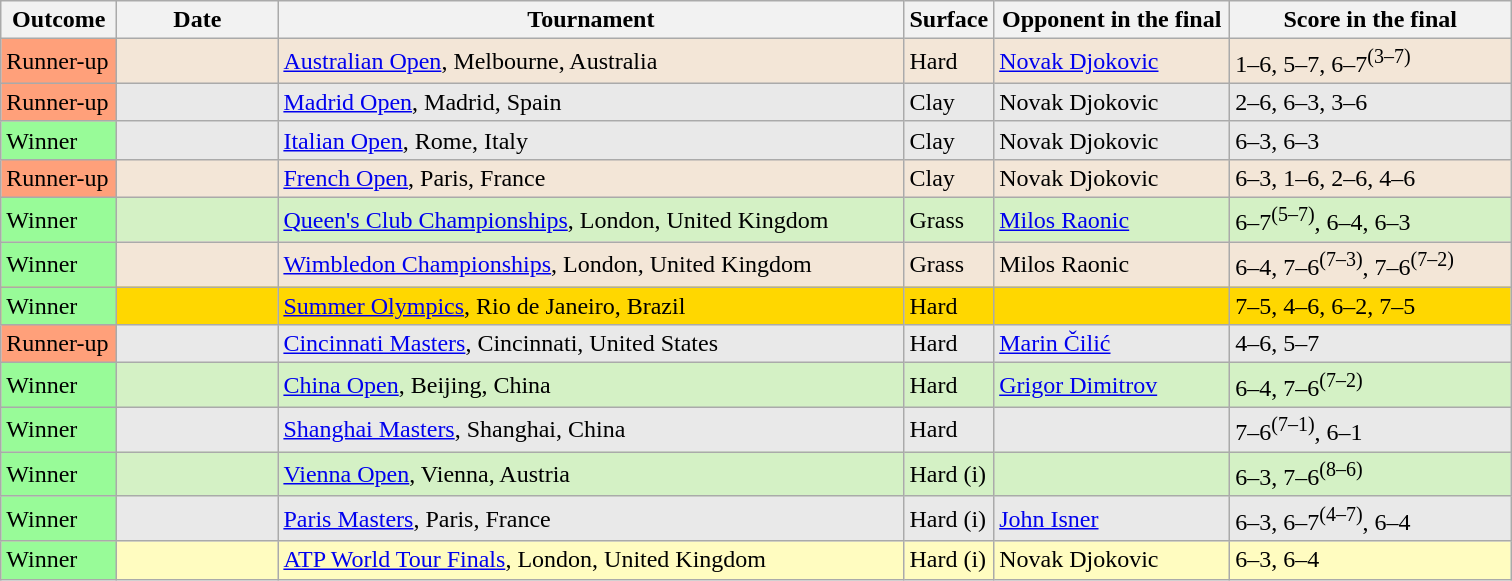<table class="sortable wikitable">
<tr>
<th width=70>Outcome</th>
<th width=100>Date</th>
<th width=410>Tournament</th>
<th width=50>Surface</th>
<th width=150>Opponent in the final</th>
<th width=180>Score in the final</th>
</tr>
<tr bgcolor=#f3e6d7>
<td bgcolor=FFA07A>Runner-up</td>
<td></td>
<td><a href='#'>Australian Open</a>, Melbourne, Australia</td>
<td>Hard</td>
<td> <a href='#'>Novak Djokovic</a></td>
<td>1–6, 5–7, 6–7<sup>(3–7)</sup></td>
</tr>
<tr bgcolor=#E9E9E9>
<td bgcolor=FFA07A>Runner-up</td>
<td></td>
<td><a href='#'>Madrid Open</a>, Madrid, Spain</td>
<td>Clay</td>
<td> Novak Djokovic</td>
<td>2–6, 6–3, 3–6</td>
</tr>
<tr bgcolor=#E9E9E9>
<td bgcolor=98FB98>Winner</td>
<td></td>
<td><a href='#'>Italian Open</a>, Rome, Italy</td>
<td>Clay</td>
<td> Novak Djokovic</td>
<td>6–3, 6–3</td>
</tr>
<tr bgcolor=#f3e6d7>
<td bgcolor=FFA07A>Runner-up</td>
<td></td>
<td><a href='#'>French Open</a>, Paris, France</td>
<td>Clay</td>
<td> Novak Djokovic</td>
<td>6–3, 1–6, 2–6, 4–6</td>
</tr>
<tr bgcolor=#d4f1c5>
<td bgcolor=98FB98>Winner</td>
<td></td>
<td><a href='#'>Queen's Club Championships</a>, London, United Kingdom</td>
<td>Grass</td>
<td> <a href='#'>Milos Raonic</a></td>
<td>6–7<sup>(5–7)</sup>, 6–4, 6–3</td>
</tr>
<tr bgcolor=#f3e6d7>
<td bgcolor=98FB98>Winner</td>
<td></td>
<td><a href='#'>Wimbledon Championships</a>, London, United Kingdom</td>
<td>Grass</td>
<td> Milos Raonic</td>
<td>6–4, 7–6<sup>(7–3)</sup>, 7–6<sup>(7–2)</sup></td>
</tr>
<tr bgcolor=gold>
<td bgcolor=98FB98>Winner</td>
<td></td>
<td><a href='#'>Summer Olympics</a>, Rio de Janeiro, Brazil</td>
<td>Hard</td>
<td></td>
<td>7–5, 4–6, 6–2, 7–5</td>
</tr>
<tr bgcolor=#E9E9E9>
<td bgcolor=FFA07A>Runner-up</td>
<td></td>
<td><a href='#'>Cincinnati Masters</a>, Cincinnati, United States</td>
<td>Hard</td>
<td> <a href='#'>Marin Čilić</a></td>
<td>4–6, 5–7</td>
</tr>
<tr bgcolor=#d4f1c5>
<td bgcolor=98FB98>Winner</td>
<td></td>
<td><a href='#'>China Open</a>, Beijing, China</td>
<td>Hard</td>
<td> <a href='#'>Grigor Dimitrov</a></td>
<td>6–4, 7–6<sup>(7–2)</sup></td>
</tr>
<tr bgcolor=#E9E9E9>
<td bgcolor=98FB98>Winner</td>
<td></td>
<td><a href='#'>Shanghai Masters</a>, Shanghai, China</td>
<td>Hard</td>
<td></td>
<td>7–6<sup>(7–1)</sup>, 6–1</td>
</tr>
<tr bgcolor=#d4f1c5>
<td bgcolor=98FB98>Winner</td>
<td></td>
<td><a href='#'>Vienna Open</a>, Vienna, Austria</td>
<td>Hard (i)</td>
<td></td>
<td>6–3, 7–6<sup>(8–6)</sup></td>
</tr>
<tr bgcolor=#E9E9E9>
<td bgcolor=98FB98>Winner</td>
<td></td>
<td><a href='#'>Paris Masters</a>, Paris, France</td>
<td>Hard (i)</td>
<td> <a href='#'>John Isner</a></td>
<td>6–3, 6–7<sup>(4–7)</sup>, 6–4</td>
</tr>
<tr bgcolor=#fffcc>
<td bgcolor= 98FB98>Winner</td>
<td></td>
<td><a href='#'>ATP World Tour Finals</a>, London, United Kingdom</td>
<td>Hard (i)</td>
<td> Novak Djokovic</td>
<td>6–3, 6–4</td>
</tr>
</table>
